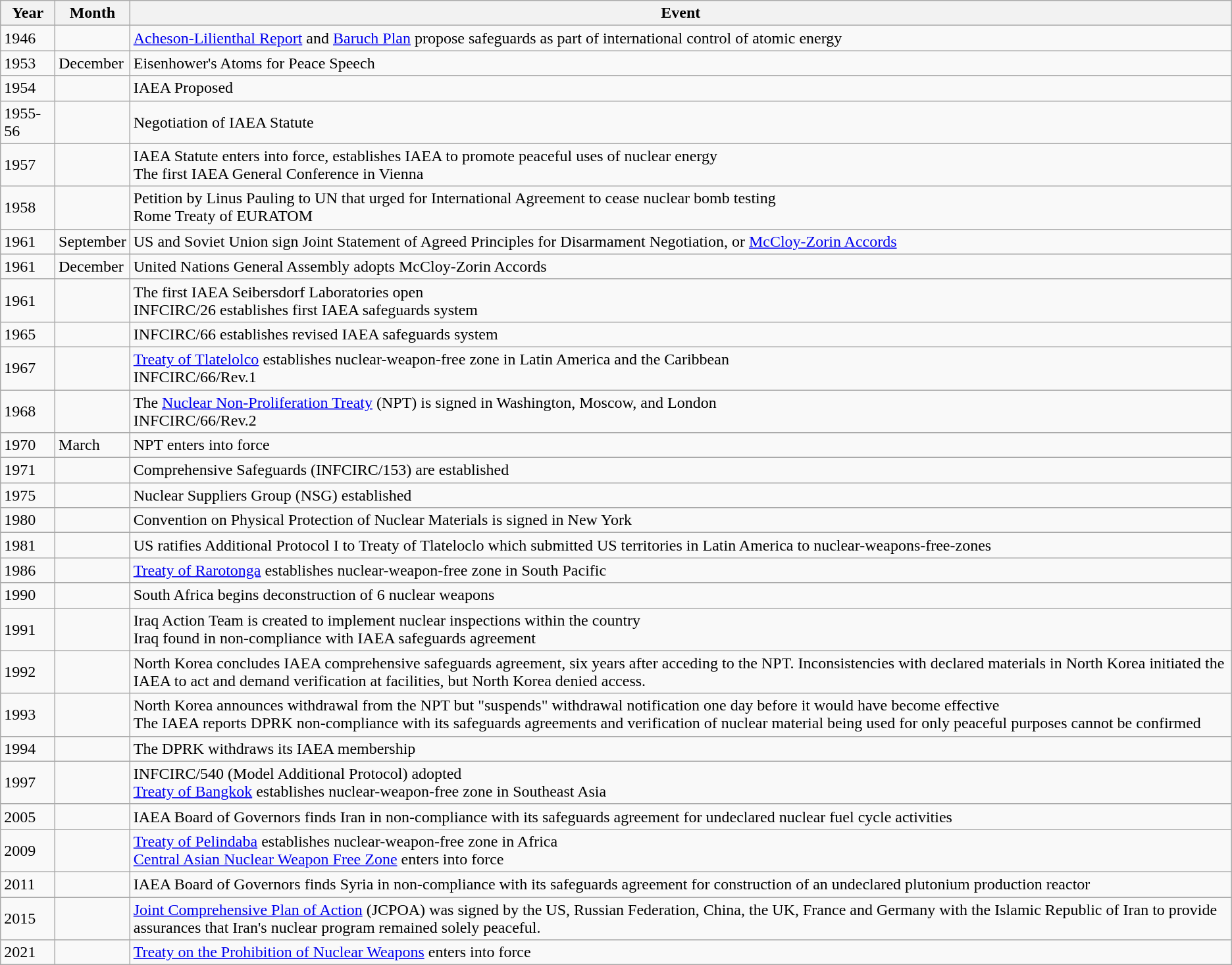<table class="wikitable">
<tr>
<th>Year</th>
<th>Month</th>
<th>Event</th>
</tr>
<tr>
<td>1946</td>
<td></td>
<td><a href='#'>Acheson-Lilienthal Report</a> and <a href='#'>Baruch Plan</a> propose safeguards as part of international control of atomic energy</td>
</tr>
<tr>
<td>1953</td>
<td>December</td>
<td>Eisenhower's Atoms for Peace Speech</td>
</tr>
<tr>
<td>1954</td>
<td></td>
<td>IAEA Proposed</td>
</tr>
<tr>
<td>1955-56</td>
<td></td>
<td>Negotiation of IAEA Statute</td>
</tr>
<tr>
<td>1957</td>
<td></td>
<td>IAEA Statute enters into force, establishes IAEA to promote peaceful uses of nuclear energy<br>The first IAEA General Conference in Vienna</td>
</tr>
<tr>
<td>1958</td>
<td></td>
<td>Petition by Linus Pauling to UN that urged for International Agreement to cease nuclear bomb testing<br>Rome Treaty of EURATOM</td>
</tr>
<tr>
<td>1961</td>
<td>September</td>
<td>US and Soviet Union sign Joint Statement of Agreed Principles for Disarmament Negotiation, or <a href='#'>McCloy-Zorin Accords</a></td>
</tr>
<tr>
<td>1961</td>
<td>December</td>
<td>United Nations General Assembly adopts McCloy-Zorin Accords</td>
</tr>
<tr>
<td>1961</td>
<td></td>
<td>The first IAEA Seibersdorf Laboratories open<br>INFCIRC/26 establishes first IAEA safeguards system</td>
</tr>
<tr>
<td>1965</td>
<td></td>
<td>INFCIRC/66 establishes revised IAEA safeguards system</td>
</tr>
<tr>
<td>1967</td>
<td></td>
<td><a href='#'>Treaty of Tlatelolco</a> establishes nuclear-weapon-free zone in Latin America and the Caribbean<br>INFCIRC/66/Rev.1</td>
</tr>
<tr>
<td>1968</td>
<td></td>
<td>The <a href='#'>Nuclear Non-Proliferation Treaty</a> (NPT) is signed in Washington, Moscow, and London<br>INFCIRC/66/Rev.2</td>
</tr>
<tr>
<td>1970</td>
<td>March</td>
<td>NPT enters into force</td>
</tr>
<tr>
<td>1971</td>
<td></td>
<td>Comprehensive Safeguards (INFCIRC/153) are established</td>
</tr>
<tr>
<td>1975</td>
<td></td>
<td>Nuclear Suppliers Group (NSG) established</td>
</tr>
<tr>
<td>1980</td>
<td></td>
<td>Convention on Physical Protection of Nuclear Materials is signed in New York</td>
</tr>
<tr>
<td>1981</td>
<td></td>
<td>US ratifies Additional Protocol I to Treaty of Tlateloclo which submitted US territories in Latin America to nuclear-weapons-free-zones</td>
</tr>
<tr>
<td>1986</td>
<td></td>
<td><a href='#'>Treaty of Rarotonga</a> establishes nuclear-weapon-free zone in South Pacific</td>
</tr>
<tr>
<td>1990</td>
<td></td>
<td>South Africa begins deconstruction of 6 nuclear weapons</td>
</tr>
<tr>
<td>1991</td>
<td></td>
<td>Iraq Action Team is created to implement nuclear inspections within the country<br>Iraq found in non-compliance with IAEA safeguards agreement</td>
</tr>
<tr>
<td>1992</td>
<td></td>
<td>North Korea concludes IAEA comprehensive safeguards agreement, six years after acceding to the NPT. Inconsistencies with declared materials in North Korea initiated the IAEA to act and demand verification at facilities, but North Korea denied access.</td>
</tr>
<tr>
<td>1993</td>
<td></td>
<td>North Korea announces withdrawal from the NPT but "suspends" withdrawal notification one day before it would have become effective<br>The IAEA reports DPRK non-compliance with its safeguards agreements and verification of nuclear material being used for only peaceful purposes cannot be confirmed</td>
</tr>
<tr>
<td>1994</td>
<td></td>
<td>The DPRK withdraws its IAEA membership</td>
</tr>
<tr>
<td>1997</td>
<td></td>
<td>INFCIRC/540 (Model Additional Protocol) adopted<br><a href='#'>Treaty of Bangkok</a> establishes nuclear-weapon-free zone in Southeast Asia</td>
</tr>
<tr>
<td>2005</td>
<td></td>
<td>IAEA Board of Governors finds Iran in non-compliance with its safeguards agreement for undeclared nuclear fuel cycle activities</td>
</tr>
<tr>
<td>2009</td>
<td></td>
<td><a href='#'>Treaty of Pelindaba</a> establishes nuclear-weapon-free zone in Africa<br><a href='#'>Central Asian Nuclear Weapon Free Zone</a> enters into force</td>
</tr>
<tr>
<td>2011</td>
<td></td>
<td>IAEA Board of Governors finds Syria in non-compliance with its safeguards agreement for construction of an undeclared plutonium production reactor</td>
</tr>
<tr>
<td>2015</td>
<td></td>
<td><a href='#'>Joint Comprehensive Plan of Action</a> (JCPOA) was signed by the US, Russian Federation, China, the UK, France and Germany with the Islamic Republic of Iran to provide assurances that Iran's nuclear program remained solely peaceful.</td>
</tr>
<tr>
<td>2021</td>
<td></td>
<td><a href='#'>Treaty on the Prohibition of Nuclear Weapons</a> enters into force</td>
</tr>
</table>
